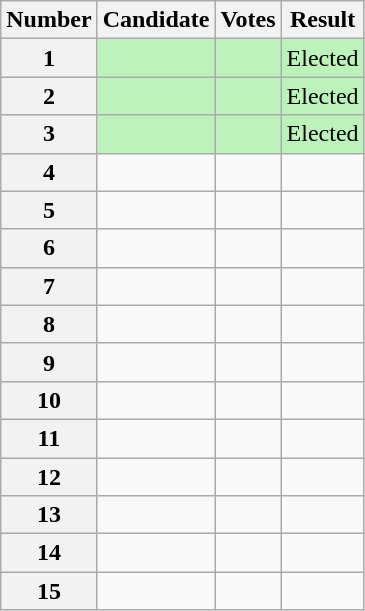<table class="wikitable sortable">
<tr>
<th scope="col">Number</th>
<th scope="col">Candidate</th>
<th scope="col">Votes</th>
<th scope="col">Result</th>
</tr>
<tr bgcolor=bbf3bb>
<th scope="row">1</th>
<td></td>
<td align="right"></td>
<td>Elected</td>
</tr>
<tr bgcolor=bbf3bb>
<th scope="row">2</th>
<td></td>
<td align="right"></td>
<td>Elected</td>
</tr>
<tr bgcolor=bbf3bb>
<th scope="row">3</th>
<td></td>
<td align="right"></td>
<td>Elected</td>
</tr>
<tr>
<th scope="row">4</th>
<td></td>
<td align="right"></td>
<td></td>
</tr>
<tr>
<th scope="row">5</th>
<td></td>
<td align="right"></td>
<td></td>
</tr>
<tr>
<th scope="row">6</th>
<td></td>
<td align="right"></td>
<td></td>
</tr>
<tr>
<th scope="row">7</th>
<td></td>
<td align="right"></td>
<td></td>
</tr>
<tr>
<th scope="row">8</th>
<td></td>
<td align="right"></td>
<td></td>
</tr>
<tr>
<th scope="row">9</th>
<td></td>
<td align="right"></td>
<td></td>
</tr>
<tr>
<th scope="row">10</th>
<td></td>
<td align="right"></td>
<td></td>
</tr>
<tr>
<th scope="row">11</th>
<td></td>
<td align="right"></td>
<td></td>
</tr>
<tr>
<th scope="row">12</th>
<td></td>
<td align="right"></td>
<td></td>
</tr>
<tr>
<th scope="row">13</th>
<td></td>
<td align="right"></td>
<td></td>
</tr>
<tr>
<th scope="row">14</th>
<td></td>
<td align="right"></td>
<td></td>
</tr>
<tr>
<th scope="row">15</th>
<td></td>
<td align="right"></td>
<td></td>
</tr>
</table>
